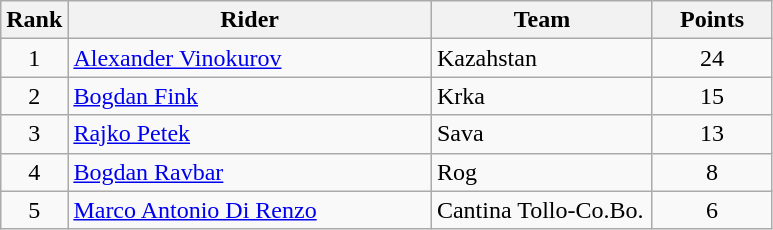<table class="wikitable">
<tr>
<th>Rank</th>
<th>Rider</th>
<th>Team</th>
<th>Points</th>
</tr>
<tr>
<td align=center>1</td>
<td width=235> <a href='#'>Alexander Vinokurov</a> </td>
<td width=140>Kazahstan</td>
<td width=72 align=center>24</td>
</tr>
<tr>
<td align=center>2</td>
<td> <a href='#'>Bogdan Fink</a></td>
<td>Krka</td>
<td align=center>15</td>
</tr>
<tr>
<td align=center>3</td>
<td> <a href='#'>Rajko Petek</a></td>
<td>Sava</td>
<td align=center>13</td>
</tr>
<tr>
<td align=center>4</td>
<td> <a href='#'>Bogdan Ravbar</a></td>
<td>Rog</td>
<td align=center>8</td>
</tr>
<tr>
<td align=center>5</td>
<td> <a href='#'>Marco Antonio Di Renzo</a></td>
<td>Cantina Tollo-Co.Bo.</td>
<td align=center>6</td>
</tr>
</table>
